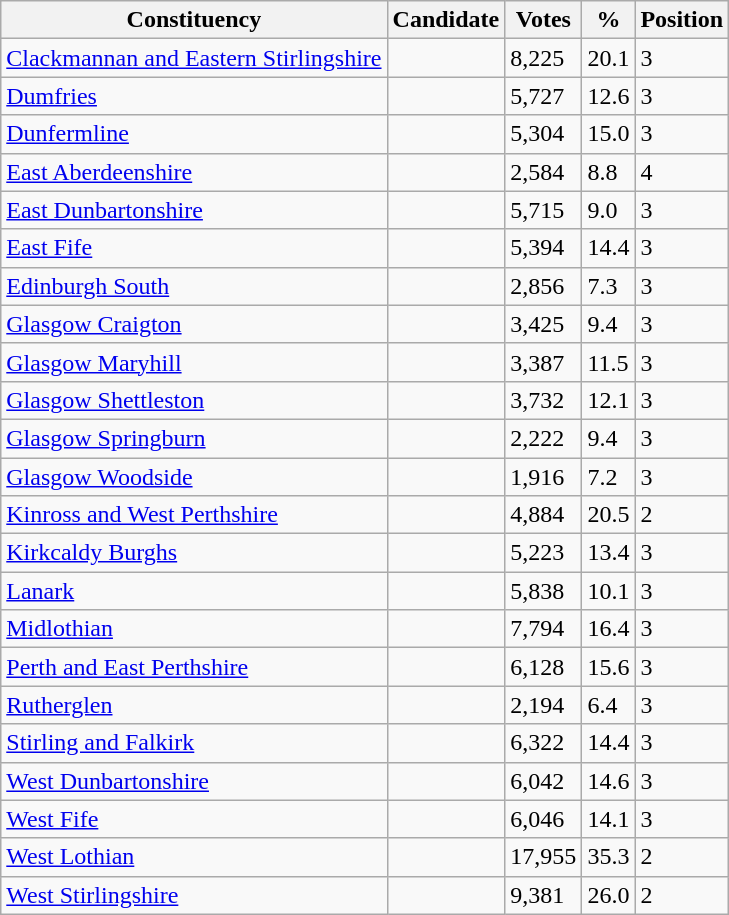<table class="wikitable sortable">
<tr>
<th>Constituency</th>
<th>Candidate</th>
<th>Votes</th>
<th>%</th>
<th>Position</th>
</tr>
<tr>
<td><a href='#'>Clackmannan and Eastern Stirlingshire</a></td>
<td></td>
<td>8,225</td>
<td>20.1</td>
<td>3</td>
</tr>
<tr>
<td><a href='#'>Dumfries</a></td>
<td></td>
<td>5,727</td>
<td>12.6</td>
<td>3</td>
</tr>
<tr>
<td><a href='#'>Dunfermline</a></td>
<td></td>
<td>5,304</td>
<td>15.0</td>
<td>3</td>
</tr>
<tr>
<td><a href='#'>East Aberdeenshire</a></td>
<td></td>
<td>2,584</td>
<td>8.8</td>
<td>4</td>
</tr>
<tr>
<td><a href='#'>East Dunbartonshire</a></td>
<td></td>
<td>5,715</td>
<td>9.0</td>
<td>3</td>
</tr>
<tr>
<td><a href='#'>East Fife</a></td>
<td></td>
<td>5,394</td>
<td>14.4</td>
<td>3</td>
</tr>
<tr>
<td><a href='#'>Edinburgh South</a></td>
<td></td>
<td>2,856</td>
<td>7.3</td>
<td>3</td>
</tr>
<tr>
<td><a href='#'>Glasgow Craigton</a></td>
<td></td>
<td>3,425</td>
<td>9.4</td>
<td>3</td>
</tr>
<tr>
<td><a href='#'>Glasgow Maryhill</a></td>
<td></td>
<td>3,387</td>
<td>11.5</td>
<td>3</td>
</tr>
<tr>
<td><a href='#'>Glasgow Shettleston</a></td>
<td></td>
<td>3,732</td>
<td>12.1</td>
<td>3</td>
</tr>
<tr>
<td><a href='#'>Glasgow Springburn</a></td>
<td></td>
<td>2,222</td>
<td>9.4</td>
<td>3</td>
</tr>
<tr>
<td><a href='#'>Glasgow Woodside</a></td>
<td></td>
<td>1,916</td>
<td>7.2</td>
<td>3</td>
</tr>
<tr>
<td><a href='#'>Kinross and West Perthshire</a></td>
<td></td>
<td>4,884</td>
<td>20.5</td>
<td>2</td>
</tr>
<tr>
<td><a href='#'>Kirkcaldy Burghs</a></td>
<td></td>
<td>5,223</td>
<td>13.4</td>
<td>3</td>
</tr>
<tr>
<td><a href='#'>Lanark</a></td>
<td></td>
<td>5,838</td>
<td>10.1</td>
<td>3</td>
</tr>
<tr>
<td><a href='#'>Midlothian</a></td>
<td></td>
<td>7,794</td>
<td>16.4</td>
<td>3</td>
</tr>
<tr>
<td><a href='#'>Perth and East Perthshire</a></td>
<td></td>
<td>6,128</td>
<td>15.6</td>
<td>3</td>
</tr>
<tr>
<td><a href='#'>Rutherglen</a></td>
<td></td>
<td>2,194</td>
<td>6.4</td>
<td>3</td>
</tr>
<tr>
<td><a href='#'>Stirling and Falkirk</a></td>
<td></td>
<td>6,322</td>
<td>14.4</td>
<td>3</td>
</tr>
<tr>
<td><a href='#'>West Dunbartonshire</a></td>
<td></td>
<td>6,042</td>
<td>14.6</td>
<td>3</td>
</tr>
<tr>
<td><a href='#'>West Fife</a></td>
<td></td>
<td>6,046</td>
<td>14.1</td>
<td>3</td>
</tr>
<tr>
<td><a href='#'>West Lothian</a></td>
<td></td>
<td>17,955</td>
<td>35.3</td>
<td>2</td>
</tr>
<tr>
<td><a href='#'>West Stirlingshire</a></td>
<td></td>
<td>9,381</td>
<td>26.0</td>
<td>2</td>
</tr>
</table>
